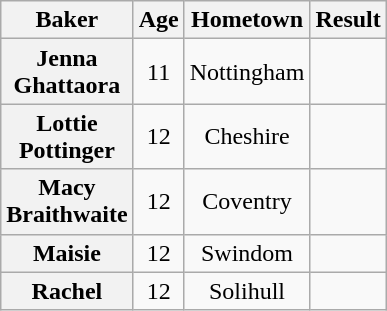<table class="wikitable sortable" style="display:inline-table; text-align:center">
<tr>
<th scope="col">Baker</th>
<th scope="col">Age</th>
<th scope="col">Hometown</th>
<th scope="col">Result</th>
</tr>
<tr>
<th scope="row">Jenna<br>Ghattaora</th>
<td>11</td>
<td>Nottingham</td>
<td></td>
</tr>
<tr>
<th scope="row">Lottie<br>Pottinger</th>
<td>12</td>
<td>Cheshire</td>
<td></td>
</tr>
<tr>
<th scope="row">Macy<br>Braithwaite</th>
<td>12</td>
<td>Coventry</td>
<td></td>
</tr>
<tr>
<th scope="row">Maisie</th>
<td>12</td>
<td>Swindom</td>
<td></td>
</tr>
<tr>
<th scope="row">Rachel</th>
<td>12</td>
<td>Solihull</td>
<td></td>
</tr>
</table>
